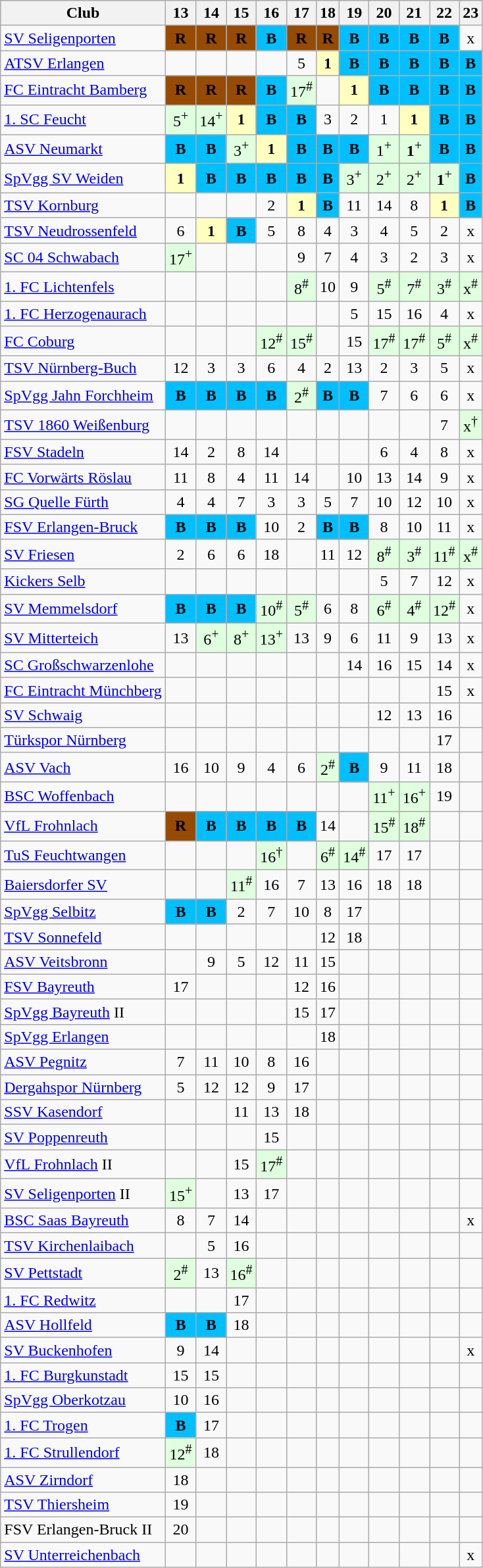<table class="wikitable sortable">
<tr>
<th>Club</th>
<th class="unsortable">13</th>
<th class="unsortable">14</th>
<th class="unsortable">15</th>
<th class="unsortable">16</th>
<th class="unsortable">17</th>
<th class="unsortable">18</th>
<th class="unsortable">19</th>
<th class="unsortable">20</th>
<th class="unsortable">21</th>
<th class="unsortable">22</th>
<th class="unsortable">23</th>
</tr>
<tr align="center">
<td align="left"><a href='#'>SV Seligenporten</a></td>
<td style="background:#964B00"><strong>R</strong></td>
<td style="background:#964B00"><strong>R</strong></td>
<td style="background:#964B00"><strong>R</strong></td>
<td style="background:#00BFFF"><strong>B</strong></td>
<td style="background:#964B00"><strong>R</strong></td>
<td style="background:#964B00"><strong>R</strong></td>
<td style="background:#00BFFF"><strong>B</strong></td>
<td style="background:#00BFFF"><strong>B</strong></td>
<td style="background:#00BFFF"><strong>B</strong></td>
<td style="background:#00BFFF"><strong>B</strong></td>
<td>x</td>
</tr>
<tr align="center">
<td align="left"><a href='#'>ATSV Erlangen</a></td>
<td></td>
<td></td>
<td></td>
<td></td>
<td>5</td>
<td style="background:#ffffbf"><strong>1</strong></td>
<td style="background:#00BFFF"><strong>B</strong></td>
<td style="background:#00BFFF"><strong>B</strong></td>
<td style="background:#00BFFF"><strong>B</strong></td>
<td style="background:#00BFFF"><strong>B</strong></td>
<td style="background:#00BFFF"><strong>B</strong></td>
</tr>
<tr align="center">
<td align="left"><a href='#'>FC Eintracht Bamberg</a></td>
<td style="background:#964B00"><strong>R</strong></td>
<td style="background:#964B00"><strong>R</strong></td>
<td style="background:#964B00"><strong>R</strong></td>
<td style="background:#00BFFF"><strong>B</strong></td>
<td style="background:#dfffdf">17<sup>#</sup></td>
<td></td>
<td style="background:#ffffbf;"><strong>1</strong></td>
<td style="background:#00BFFF"><strong>B</strong></td>
<td style="background:#00BFFF"><strong>B</strong></td>
<td style="background:#00BFFF"><strong>B</strong></td>
<td style="background:#00BFFF"><strong>B</strong></td>
</tr>
<tr align="center">
<td align="left"><a href='#'>1. SC Feucht</a></td>
<td style="background:#dfffdf">5<sup>+</sup></td>
<td style="background:#dfffdf">14<sup>+</sup></td>
<td style="background:#ffffbf"><strong>1</strong></td>
<td style="background:#00BFFF"><strong>B</strong></td>
<td style="background:#00BFFF"><strong>B</strong></td>
<td>3</td>
<td>2</td>
<td>1</td>
<td style="background:#ffffbf"><strong>1</strong></td>
<td style="background:#00BFFF"><strong>B</strong></td>
<td style="background:#00BFFF"><strong>B</strong></td>
</tr>
<tr align="center">
<td align="left"><a href='#'>ASV Neumarkt</a></td>
<td style="background:#00BFFF"><strong>B</strong></td>
<td style="background:#00BFFF"><strong>B</strong></td>
<td style="background:#dfffdf">3<sup>+</sup></td>
<td style="background:#ffffbf"><strong>1</strong></td>
<td style="background:#00BFFF"><strong>B</strong></td>
<td style="background:#00BFFF"><strong>B</strong></td>
<td style="background:#00BFFF"><strong>B</strong></td>
<td style="background:#dfffdf">1<sup>+</sup></td>
<td style="background:#dfffdf"><strong>1</strong><sup>+</sup></td>
<td style="background:#00BFFF"><strong>B</strong></td>
<td style="background:#00BFFF"><strong>B</strong></td>
</tr>
<tr align="center">
<td align="left"><a href='#'>SpVgg SV Weiden</a></td>
<td style="background:#ffffbf"><strong>1</strong></td>
<td style="background:#00BFFF"><strong>B</strong></td>
<td style="background:#00BFFF"><strong>B</strong></td>
<td style="background:#00BFFF"><strong>B</strong></td>
<td style="background:#00BFFF"><strong>B</strong></td>
<td style="background:#00BFFF"><strong>B</strong></td>
<td style="background:#dfffdf">3<sup>+</sup></td>
<td style="background:#dfffdf">2<sup>+</sup></td>
<td style="background:#dfffdf">2<sup>+</sup></td>
<td style="background:#dfffdf"><strong>1</strong><sup>+</sup></td>
<td style="background:#00BFFF"><strong>B</strong></td>
</tr>
<tr align="center">
<td align="left"><a href='#'>TSV Kornburg</a></td>
<td></td>
<td></td>
<td></td>
<td>2</td>
<td style="background:#ffffbf"><strong>1</strong></td>
<td style="background:#00BFFF"><strong>B</strong></td>
<td>11</td>
<td>14</td>
<td>8</td>
<td style="background:#ffffbf"><strong>1</strong></td>
<td style="background:#00BFFF"><strong>B</strong></td>
</tr>
<tr align="center">
<td align="left"><a href='#'>TSV Neudrossenfeld</a></td>
<td>6</td>
<td style="background:#ffffbf"><strong>1</strong></td>
<td style="background:#00BFFF"><strong>B</strong></td>
<td>5</td>
<td>8</td>
<td>4</td>
<td>3</td>
<td>4</td>
<td>5</td>
<td>2</td>
<td>x</td>
</tr>
<tr align="center">
<td align="left"><a href='#'>SC 04 Schwabach</a></td>
<td style="background:#dfffdf">17<sup>+</sup></td>
<td></td>
<td></td>
<td></td>
<td>9</td>
<td>7</td>
<td>4</td>
<td>3</td>
<td>2</td>
<td>3</td>
<td>x</td>
</tr>
<tr align="center">
<td align="left"><a href='#'>1. FC Lichtenfels</a></td>
<td></td>
<td></td>
<td></td>
<td></td>
<td style="background:#dfffdf">8<sup>#</sup></td>
<td>10</td>
<td>9</td>
<td style="background:#dfffdf">5<sup>#</sup></td>
<td style="background:#dfffdf">7<sup>#</sup></td>
<td style="background:#dfffdf">3<sup>#</sup></td>
<td style="background:#dfffdf">x<sup>#</sup></td>
</tr>
<tr align="center">
<td align="left"><a href='#'>1. FC Herzogenaurach</a></td>
<td></td>
<td></td>
<td></td>
<td></td>
<td></td>
<td></td>
<td>5</td>
<td>15</td>
<td>16</td>
<td>4</td>
<td>x</td>
</tr>
<tr align="center">
<td align="left"><a href='#'>FC Coburg</a></td>
<td></td>
<td></td>
<td></td>
<td style="background:#dfffdf">12<sup>#</sup></td>
<td style="background:#dfffdf">15<sup>#</sup></td>
<td></td>
<td>15</td>
<td style="background:#dfffdf">17<sup>#</sup></td>
<td style="background:#dfffdf">17<sup>#</sup></td>
<td style="background:#dfffdf">5<sup>#</sup></td>
<td style="background:#dfffdf">x<sup>#</sup></td>
</tr>
<tr align="center">
<td align="left"><a href='#'>TSV Nürnberg-Buch</a></td>
<td>12</td>
<td>3</td>
<td>3</td>
<td>6</td>
<td>4</td>
<td>2</td>
<td>13</td>
<td>2</td>
<td>3</td>
<td>5</td>
<td>x</td>
</tr>
<tr align="center">
<td align="left"><a href='#'>SpVgg Jahn Forchheim</a></td>
<td style="background:#00BFFF"><strong>B</strong></td>
<td style="background:#00BFFF"><strong>B</strong></td>
<td style="background:#00BFFF"><strong>B</strong></td>
<td style="background:#00BFFF"><strong>B</strong></td>
<td style="background:#dfffdf">2<sup>#</sup></td>
<td style="background:#00BFFF"><strong>B</strong></td>
<td style="background:#00BFFF"><strong>B</strong></td>
<td>7</td>
<td>6</td>
<td>6</td>
<td>x</td>
</tr>
<tr align="center">
<td align="left"><a href='#'>TSV 1860 Weißenburg</a></td>
<td></td>
<td></td>
<td></td>
<td></td>
<td></td>
<td></td>
<td></td>
<td></td>
<td></td>
<td>7</td>
<td style="background:#dfffdf">x<sup>†</sup></td>
</tr>
<tr align="center">
<td align="left"><a href='#'>FSV Stadeln</a></td>
<td>14</td>
<td>2</td>
<td>8</td>
<td>14</td>
<td></td>
<td></td>
<td></td>
<td>6</td>
<td>4</td>
<td>8</td>
<td>x</td>
</tr>
<tr align="center">
<td align="left"><a href='#'>FC Vorwärts Röslau</a></td>
<td>11</td>
<td>8</td>
<td>4</td>
<td>11</td>
<td>14</td>
<td></td>
<td>10</td>
<td>13</td>
<td>14</td>
<td>9</td>
<td>x</td>
</tr>
<tr align="center">
<td align="left"><a href='#'>SG Quelle Fürth</a></td>
<td>4</td>
<td>4</td>
<td>7</td>
<td>3</td>
<td>3</td>
<td>5</td>
<td>7</td>
<td>10</td>
<td>12</td>
<td>10</td>
<td>x</td>
</tr>
<tr align="center">
<td align="left"><a href='#'>FSV Erlangen-Bruck</a></td>
<td style="background:#00BFFF"><strong>B</strong></td>
<td style="background:#00BFFF"><strong>B</strong></td>
<td style="background:#00BFFF"><strong>B</strong></td>
<td>10</td>
<td>2</td>
<td style="background:#00BFFF"><strong>B</strong></td>
<td style="background:#00BFFF"><strong>B</strong></td>
<td>8</td>
<td>10</td>
<td>11</td>
<td>x</td>
</tr>
<tr align="center">
<td align="left"><a href='#'>SV Friesen</a></td>
<td>2</td>
<td>6</td>
<td>6</td>
<td>18</td>
<td></td>
<td>11</td>
<td>12</td>
<td style="background:#dfffdf">8<sup>#</sup></td>
<td style="background:#dfffdf">3<sup>#</sup></td>
<td style="background:#dfffdf">11<sup>#</sup></td>
<td style="background:#dfffdf">x<sup>#</sup></td>
</tr>
<tr align="center">
<td align="left"><a href='#'>Kickers Selb</a></td>
<td></td>
<td></td>
<td></td>
<td></td>
<td></td>
<td></td>
<td></td>
<td>5</td>
<td>7</td>
<td>12</td>
<td>x</td>
</tr>
<tr align="center">
<td align="left"><a href='#'>SV Memmelsdorf</a></td>
<td style="background:#00BFFF"><strong>B</strong></td>
<td style="background:#00BFFF"><strong>B</strong></td>
<td style="background:#00BFFF"><strong>B</strong></td>
<td style="background:#dfffdf">10<sup>#</sup></td>
<td style="background:#dfffdf">5<sup>#</sup></td>
<td>6</td>
<td>8</td>
<td style="background:#dfffdf">6<sup>#</sup></td>
<td style="background:#dfffdf">4<sup>#</sup></td>
<td style="background:#dfffdf">12<sup>#</sup></td>
<td>x</td>
</tr>
<tr align="center">
<td align="left"><a href='#'>SV Mitterteich</a></td>
<td>13</td>
<td style="background:#dfffdf">6<sup>+</sup></td>
<td style="background:#dfffdf">8<sup>+</sup></td>
<td style="background:#dfffdf">13<sup>+</sup></td>
<td>13</td>
<td>9</td>
<td>6</td>
<td>11</td>
<td>9</td>
<td>13</td>
<td>x</td>
</tr>
<tr align="center">
<td align="left"><a href='#'>SC Großschwarzenlohe</a></td>
<td></td>
<td></td>
<td></td>
<td></td>
<td></td>
<td></td>
<td>14</td>
<td>16</td>
<td>15</td>
<td>14</td>
<td>x</td>
</tr>
<tr align="center">
<td align="left"><a href='#'>FC Eintracht Münchberg</a></td>
<td></td>
<td></td>
<td></td>
<td></td>
<td></td>
<td></td>
<td></td>
<td></td>
<td></td>
<td>15</td>
<td>x</td>
</tr>
<tr align="center">
<td align="left"><a href='#'>SV Schwaig</a></td>
<td></td>
<td></td>
<td></td>
<td></td>
<td></td>
<td></td>
<td></td>
<td>12</td>
<td>13</td>
<td>16</td>
<td></td>
</tr>
<tr align="center">
<td align="left"><a href='#'>Türkspor Nürnberg</a></td>
<td></td>
<td></td>
<td></td>
<td></td>
<td></td>
<td></td>
<td></td>
<td></td>
<td></td>
<td>17</td>
<td></td>
</tr>
<tr align="center">
<td align="left"><a href='#'>ASV Vach</a></td>
<td>16</td>
<td>10</td>
<td>9</td>
<td>4</td>
<td>6</td>
<td style="background:#dfffdf">2<sup>#</sup></td>
<td style="background:#00BFFF"><strong>B</strong></td>
<td>9</td>
<td>11</td>
<td>18</td>
<td></td>
</tr>
<tr align="center">
<td align="left"><a href='#'>BSC Woffenbach</a></td>
<td></td>
<td></td>
<td></td>
<td></td>
<td></td>
<td></td>
<td></td>
<td style="background:#dfffdf">11<sup>+</sup></td>
<td style="background:#dfffdf">16<sup>+</sup></td>
<td>19</td>
<td></td>
</tr>
<tr align="center">
<td align="left"><a href='#'>VfL Frohnlach</a></td>
<td style="background:#964B00"><strong>R</strong></td>
<td style="background:#00BFFF"><strong>B</strong></td>
<td style="background:#00BFFF"><strong>B</strong></td>
<td style="background:#00BFFF"><strong>B</strong></td>
<td style="background:#00BFFF"><strong>B</strong></td>
<td>14</td>
<td></td>
<td style="background:#dfffdf">15<sup>#</sup></td>
<td style="background:#dfffdf">18<sup>#</sup></td>
<td></td>
<td></td>
</tr>
<tr align="center">
<td align="left"><a href='#'>TuS Feuchtwangen</a></td>
<td></td>
<td></td>
<td></td>
<td style="background:#dfffdf">16<sup>†</sup></td>
<td></td>
<td style="background:#dfffdf">6<sup>#</sup></td>
<td style="background:#dfffdf">14<sup>#</sup></td>
<td>17</td>
<td>17</td>
<td></td>
<td></td>
</tr>
<tr align="center">
<td align="left"><a href='#'>Baiersdorfer SV</a></td>
<td></td>
<td></td>
<td style="background:#dfffdf">11<sup>#</sup></td>
<td>16</td>
<td>7</td>
<td>13</td>
<td>16</td>
<td>18</td>
<td>18</td>
<td></td>
<td></td>
</tr>
<tr align="center">
<td align="left"><a href='#'>SpVgg Selbitz</a></td>
<td style="background:#00BFFF"><strong>B</strong></td>
<td style="background:#00BFFF"><strong>B</strong></td>
<td>2</td>
<td>7</td>
<td>10</td>
<td>8</td>
<td>17</td>
<td></td>
<td></td>
<td></td>
<td></td>
</tr>
<tr align="center">
<td align="left"><a href='#'>TSV Sonnefeld</a></td>
<td></td>
<td></td>
<td></td>
<td></td>
<td></td>
<td>12</td>
<td>18</td>
<td></td>
<td></td>
<td></td>
</tr>
<tr align="center">
<td align="left"><a href='#'>ASV Veitsbronn</a></td>
<td></td>
<td>9</td>
<td>5</td>
<td>12</td>
<td>11</td>
<td>15</td>
<td></td>
<td></td>
<td></td>
<td></td>
<td></td>
</tr>
<tr align="center">
<td align="left"><a href='#'>FSV Bayreuth</a></td>
<td>17</td>
<td></td>
<td></td>
<td></td>
<td>12</td>
<td>16</td>
<td></td>
<td></td>
<td></td>
<td></td>
<td></td>
</tr>
<tr align="center">
<td align="left"><a href='#'>SpVgg Bayreuth</a> II</td>
<td></td>
<td></td>
<td></td>
<td></td>
<td>15</td>
<td>17</td>
<td></td>
<td></td>
<td></td>
<td></td>
<td></td>
</tr>
<tr align="center">
<td align="left"><a href='#'>SpVgg Erlangen</a></td>
<td></td>
<td></td>
<td></td>
<td></td>
<td></td>
<td>18</td>
<td></td>
<td></td>
<td></td>
<td></td>
<td></td>
</tr>
<tr align="center">
<td align="left"><a href='#'>ASV Pegnitz</a></td>
<td>7</td>
<td>11</td>
<td>10</td>
<td>8</td>
<td>16</td>
<td></td>
<td></td>
<td></td>
<td></td>
<td></td>
<td></td>
</tr>
<tr align="center">
<td align="left"><a href='#'>Dergahspor Nürnberg</a></td>
<td>5</td>
<td>12</td>
<td>12</td>
<td>9</td>
<td>17</td>
<td></td>
<td></td>
<td></td>
<td></td>
<td></td>
<td></td>
</tr>
<tr align="center">
<td align="left"><a href='#'>SSV Kasendorf</a></td>
<td></td>
<td></td>
<td>11</td>
<td>13</td>
<td>18</td>
<td></td>
<td></td>
<td></td>
<td></td>
<td></td>
<td></td>
</tr>
<tr align="center">
<td align="left"><a href='#'>SV Poppenreuth</a></td>
<td></td>
<td></td>
<td></td>
<td>15</td>
<td></td>
<td></td>
<td></td>
<td></td>
<td></td>
<td></td>
<td></td>
</tr>
<tr align="center">
<td align="left"><a href='#'>VfL Frohnlach</a> II</td>
<td></td>
<td></td>
<td>15</td>
<td style="background:#dfffdf">17<sup>#</sup></td>
<td></td>
<td></td>
<td></td>
<td></td>
<td></td>
<td></td>
<td></td>
</tr>
<tr align="center">
<td align="left"><a href='#'>SV Seligenporten</a> II</td>
<td style="background:#dfffdf">15<sup>+</sup></td>
<td></td>
<td>13</td>
<td>17</td>
<td></td>
<td></td>
<td></td>
<td></td>
<td></td>
<td></td>
<td></td>
</tr>
<tr align="center">
<td align="left"><a href='#'>BSC Saas Bayreuth</a></td>
<td>8</td>
<td>7</td>
<td>14</td>
<td></td>
<td></td>
<td></td>
<td></td>
<td></td>
<td></td>
<td></td>
<td>x</td>
</tr>
<tr align="center">
<td align="left"><a href='#'>TSV Kirchenlaibach</a></td>
<td></td>
<td>5</td>
<td>16</td>
<td></td>
<td></td>
<td></td>
<td></td>
<td></td>
<td></td>
<td></td>
<td></td>
</tr>
<tr align="center">
<td align="left"><a href='#'>SV Pettstadt</a></td>
<td style="background:#dfffdf">2<sup>#</sup></td>
<td>13</td>
<td style="background:#dfffdf">16<sup>#</sup></td>
<td></td>
<td></td>
<td></td>
<td></td>
<td></td>
<td></td>
<td></td>
<td></td>
</tr>
<tr align="center">
<td align="left"><a href='#'>1. FC Redwitz</a></td>
<td></td>
<td></td>
<td>17</td>
<td></td>
<td></td>
<td></td>
<td></td>
<td></td>
<td></td>
<td></td>
<td></td>
</tr>
<tr align="center">
<td align="left"><a href='#'>ASV Hollfeld</a></td>
<td style="background:#00BFFF"><strong>B</strong></td>
<td style="background:#00BFFF"><strong>B</strong></td>
<td>18</td>
<td></td>
<td></td>
<td></td>
<td></td>
<td></td>
<td></td>
<td></td>
<td></td>
</tr>
<tr align="center">
<td align="left"><a href='#'>SV Buckenhofen</a></td>
<td>9</td>
<td>14</td>
<td></td>
<td></td>
<td></td>
<td></td>
<td></td>
<td></td>
<td></td>
<td></td>
<td>x</td>
</tr>
<tr align="center">
<td align="left"><a href='#'>1. FC Burgkunstadt</a></td>
<td>15</td>
<td>15</td>
<td></td>
<td></td>
<td></td>
<td></td>
<td></td>
<td></td>
<td></td>
<td></td>
<td></td>
</tr>
<tr align="center">
<td align="left"><a href='#'>SpVgg Oberkotzau</a></td>
<td>10</td>
<td>16</td>
<td></td>
<td></td>
<td></td>
<td></td>
<td></td>
<td></td>
<td></td>
<td></td>
<td></td>
</tr>
<tr align="center">
<td align="left"><a href='#'>1. FC Trogen</a></td>
<td style="background:#00BFFF"><strong>B</strong></td>
<td>17</td>
<td></td>
<td></td>
<td></td>
<td></td>
<td></td>
<td></td>
<td></td>
<td></td>
<td></td>
</tr>
<tr align="center">
<td align="left"><a href='#'>1. FC Strullendorf</a></td>
<td style="background:#dfffdf">12<sup>#</sup></td>
<td>18</td>
<td></td>
<td></td>
<td></td>
<td></td>
<td></td>
<td></td>
<td></td>
<td></td>
<td></td>
</tr>
<tr align="center">
<td align="left"><a href='#'>ASV Zirndorf</a></td>
<td>18</td>
<td></td>
<td></td>
<td></td>
<td></td>
<td></td>
<td></td>
<td></td>
<td></td>
<td></td>
<td></td>
</tr>
<tr align="center">
<td align="left"><a href='#'>TSV Thiersheim</a></td>
<td>19</td>
<td></td>
<td></td>
<td></td>
<td></td>
<td></td>
<td></td>
<td></td>
<td></td>
<td></td>
<td></td>
</tr>
<tr align="center">
<td align="left">FSV Erlangen-Bruck II</td>
<td>20</td>
<td></td>
<td></td>
<td></td>
<td></td>
<td></td>
<td></td>
<td></td>
<td></td>
<td></td>
<td></td>
</tr>
<tr align="center">
<td align="left"><a href='#'>SV Unterreichenbach</a></td>
<td></td>
<td></td>
<td></td>
<td></td>
<td></td>
<td></td>
<td></td>
<td></td>
<td></td>
<td></td>
<td>x</td>
</tr>
</table>
